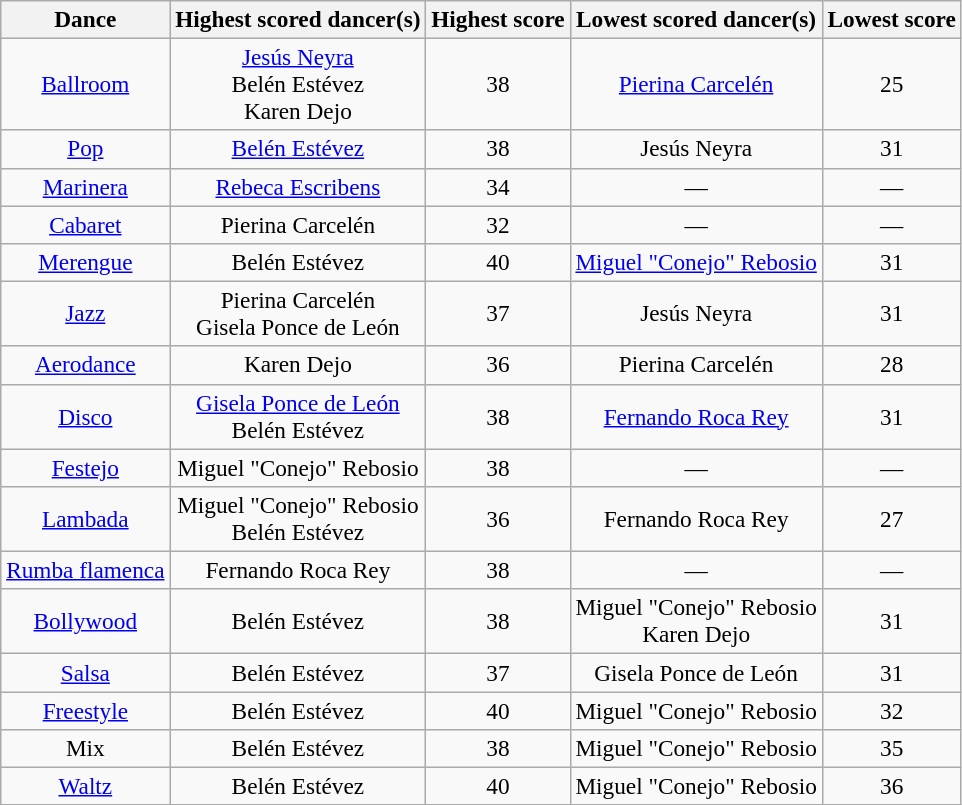<table class="wikitable sortable" style="text-align:center; white-space:nowrap;  font-size:97%;">
<tr>
<th>Dance</th>
<th class="sortable">Highest scored dancer(s)</th>
<th>Highest score</th>
<th class="sortable">Lowest scored dancer(s)</th>
<th>Lowest score</th>
</tr>
<tr>
<td><a href='#'>Ballroom</a></td>
<td><a href='#'>Jesús Neyra</a><br>Belén Estévez<br>Karen Dejo</td>
<td>38</td>
<td><a href='#'>Pierina Carcelén</a></td>
<td>25</td>
</tr>
<tr>
<td><a href='#'>Pop</a></td>
<td><a href='#'>Belén Estévez</a></td>
<td>38</td>
<td>Jesús Neyra</td>
<td>31</td>
</tr>
<tr>
<td><a href='#'>Marinera</a></td>
<td><a href='#'>Rebeca Escribens</a></td>
<td>34</td>
<td>—</td>
<td>—</td>
</tr>
<tr>
<td><a href='#'>Cabaret</a></td>
<td>Pierina Carcelén</td>
<td>32</td>
<td>—</td>
<td>—</td>
</tr>
<tr>
<td><a href='#'>Merengue</a></td>
<td>Belén Estévez</td>
<td>40</td>
<td><a href='#'>Miguel "Conejo" Rebosio</a></td>
<td>31</td>
</tr>
<tr>
<td><a href='#'>Jazz</a></td>
<td>Pierina Carcelén<br>Gisela Ponce de León</td>
<td>37</td>
<td>Jesús Neyra</td>
<td>31</td>
</tr>
<tr>
<td><a href='#'>Aerodance</a></td>
<td>Karen Dejo</td>
<td>36</td>
<td>Pierina Carcelén</td>
<td>28</td>
</tr>
<tr>
<td><a href='#'>Disco</a></td>
<td><a href='#'>Gisela Ponce de León</a><br>Belén Estévez</td>
<td>38</td>
<td><a href='#'>Fernando Roca Rey</a></td>
<td>31</td>
</tr>
<tr>
<td><a href='#'>Festejo</a></td>
<td>Miguel "Conejo" Rebosio</td>
<td>38</td>
<td>—</td>
<td>—</td>
</tr>
<tr>
<td><a href='#'>Lambada</a></td>
<td>Miguel "Conejo" Rebosio<br>Belén Estévez</td>
<td>36</td>
<td>Fernando Roca Rey</td>
<td>27</td>
</tr>
<tr>
<td><a href='#'>Rumba flamenca</a></td>
<td>Fernando Roca Rey</td>
<td>38</td>
<td>—</td>
<td>—</td>
</tr>
<tr>
<td><a href='#'>Bollywood</a></td>
<td>Belén Estévez</td>
<td>38</td>
<td>Miguel "Conejo" Rebosio<br>Karen Dejo</td>
<td>31</td>
</tr>
<tr>
<td><a href='#'>Salsa</a></td>
<td>Belén Estévez</td>
<td>37</td>
<td>Gisela Ponce de León</td>
<td>31</td>
</tr>
<tr>
<td><a href='#'>Freestyle</a></td>
<td>Belén Estévez</td>
<td>40</td>
<td>Miguel "Conejo" Rebosio</td>
<td>32</td>
</tr>
<tr>
<td>Mix</td>
<td>Belén Estévez</td>
<td>38</td>
<td>Miguel "Conejo" Rebosio</td>
<td>35</td>
</tr>
<tr>
<td><a href='#'>Waltz</a></td>
<td>Belén Estévez</td>
<td>40</td>
<td>Miguel "Conejo" Rebosio</td>
<td>36</td>
</tr>
</table>
